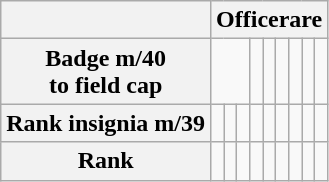<table class="wikitable">
<tr>
<th></th>
<th colspan="9">Officerare</th>
</tr>
<tr align="center">
<th>Badge m/40<br> to field cap</th>
<td colspan="3"></td>
<td></td>
<td></td>
<td></td>
<td></td>
<td></td>
<td></td>
</tr>
<tr align="center">
<th>Rank insignia m/39</th>
<td></td>
<td></td>
<td></td>
<td></td>
<td></td>
<td></td>
<td></td>
<td></td>
<td></td>
</tr>
<tr align="center">
<th>Rank</th>
<td><small></small></td>
<td><small></small></td>
<td><small></small></td>
<td><small></small></td>
<td><small></small></td>
<td><small></small></td>
<td><small></small><br><small></small></td>
<td><small></small></td>
<td><small></small></td>
</tr>
</table>
